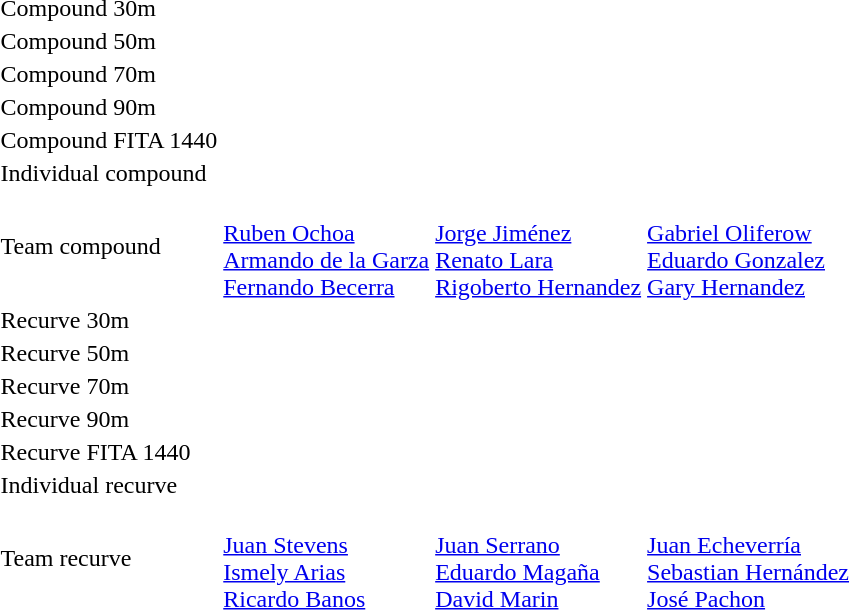<table>
<tr>
<td>Compound 30m</td>
<td></td>
<td></td>
<td></td>
</tr>
<tr>
<td>Compound 50m</td>
<td></td>
<td></td>
<td></td>
</tr>
<tr>
<td>Compound 70m</td>
<td></td>
<td></td>
<td></td>
</tr>
<tr>
<td>Compound 90m</td>
<td></td>
<td></td>
<td></td>
</tr>
<tr>
<td>Compound FITA 1440</td>
<td></td>
<td></td>
<td></td>
</tr>
<tr>
<td>Individual compound</td>
<td></td>
<td></td>
<td></td>
</tr>
<tr>
<td>Team compound</td>
<td><br><a href='#'>Ruben Ochoa</a><br><a href='#'>Armando de la Garza</a><br><a href='#'>Fernando Becerra</a></td>
<td><br><a href='#'>Jorge Jiménez</a><br><a href='#'>Renato Lara</a><br><a href='#'>Rigoberto Hernandez</a></td>
<td><br><a href='#'>Gabriel Oliferow</a><br><a href='#'>Eduardo Gonzalez</a><br><a href='#'>Gary Hernandez</a></td>
</tr>
<tr>
<td>Recurve 30m</td>
<td></td>
<td></td>
<td></td>
</tr>
<tr>
<td>Recurve 50m</td>
<td></td>
<td></td>
<td></td>
</tr>
<tr>
<td>Recurve 70m</td>
<td></td>
<td></td>
<td></td>
</tr>
<tr>
<td>Recurve 90m</td>
<td></td>
<td></td>
<td></td>
</tr>
<tr>
<td>Recurve FITA 1440</td>
<td></td>
<td></td>
<td></td>
</tr>
<tr>
<td>Individual recurve</td>
<td></td>
<td></td>
<td></td>
</tr>
<tr>
<td>Team recurve</td>
<td><br><a href='#'>Juan Stevens</a><br><a href='#'>Ismely Arias</a><br><a href='#'>Ricardo Banos</a></td>
<td><br><a href='#'>Juan Serrano</a><br><a href='#'>Eduardo Magaña</a><br><a href='#'>David Marin</a></td>
<td><br><a href='#'>Juan Echeverría</a><br><a href='#'>Sebastian Hernández</a><br><a href='#'>José Pachon</a></td>
</tr>
</table>
